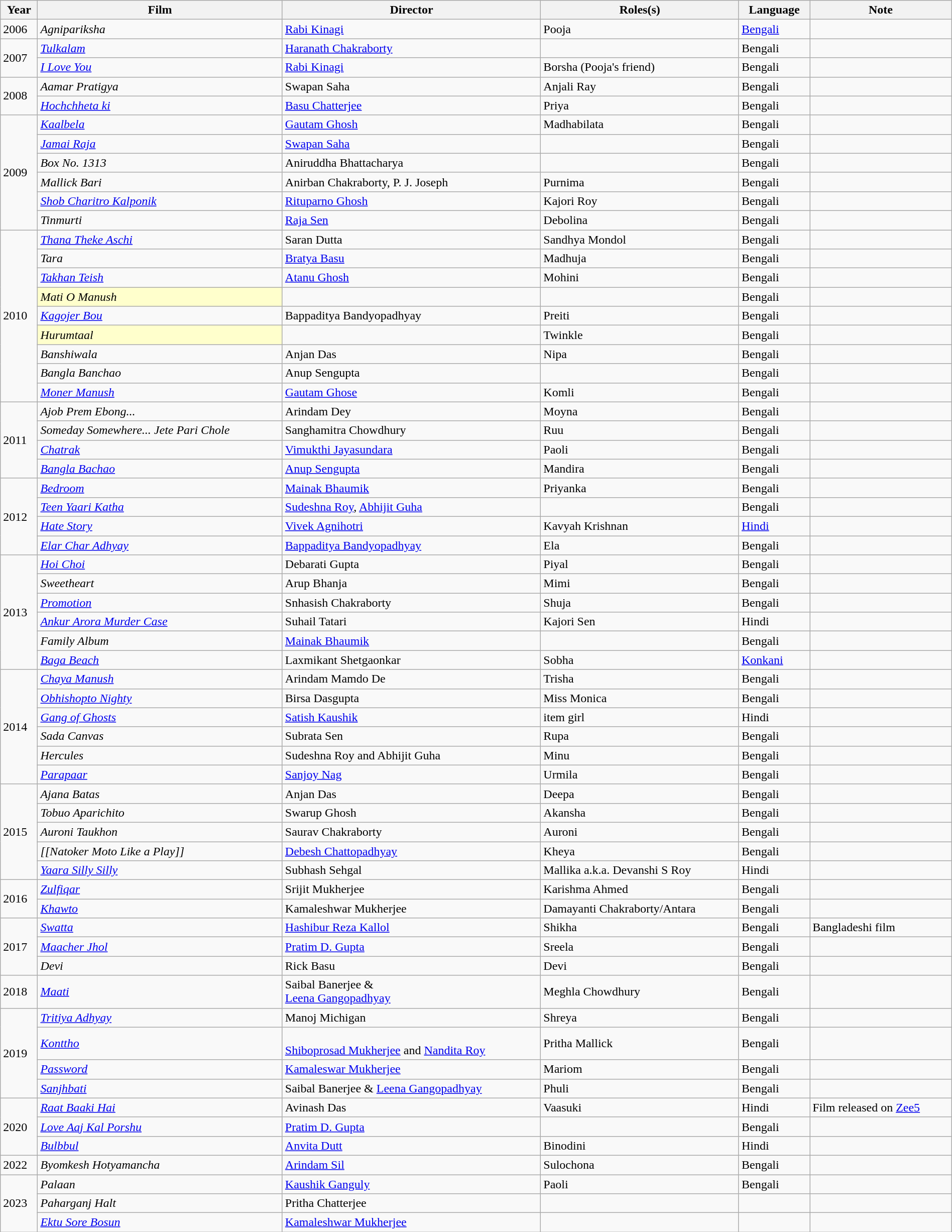<table class="wikitable sortable" style="margin:auto; width:100%;">
<tr>
<th>Year</th>
<th>Film</th>
<th>Director</th>
<th>Roles(s)</th>
<th>Language</th>
<th>Note</th>
</tr>
<tr>
<td>2006</td>
<td><em>Agnipariksha</em></td>
<td><a href='#'>Rabi Kinagi</a></td>
<td>Pooja</td>
<td><a href='#'>Bengali</a></td>
<td></td>
</tr>
<tr>
<td rowspan="2">2007</td>
<td><em><a href='#'>Tulkalam</a></em></td>
<td><a href='#'>Haranath Chakraborty</a></td>
<td></td>
<td>Bengali</td>
<td></td>
</tr>
<tr>
<td><em><a href='#'>I Love You</a></em></td>
<td><a href='#'>Rabi Kinagi</a></td>
<td>Borsha (Pooja's friend)</td>
<td>Bengali</td>
<td></td>
</tr>
<tr>
<td rowspan="2">2008</td>
<td><em>Aamar Pratigya</em></td>
<td>Swapan Saha</td>
<td>Anjali Ray</td>
<td>Bengali</td>
<td></td>
</tr>
<tr>
<td><em><a href='#'>Hochchheta ki</a></em></td>
<td><a href='#'>Basu Chatterjee</a></td>
<td>Priya</td>
<td>Bengali</td>
<td></td>
</tr>
<tr>
<td rowspan="6">2009</td>
<td><em><a href='#'>Kaalbela</a></em></td>
<td><a href='#'>Gautam Ghosh</a></td>
<td>Madhabilata</td>
<td>Bengali</td>
<td></td>
</tr>
<tr>
<td><em><a href='#'>Jamai Raja</a></em></td>
<td><a href='#'>Swapan Saha</a></td>
<td></td>
<td>Bengali</td>
<td></td>
</tr>
<tr>
<td><em>Box No. 1313</em></td>
<td>Aniruddha Bhattacharya</td>
<td></td>
<td>Bengali</td>
<td></td>
</tr>
<tr>
<td><em>Mallick Bari</em></td>
<td>Anirban Chakraborty, P. J. Joseph</td>
<td>Purnima</td>
<td>Bengali</td>
<td></td>
</tr>
<tr>
<td><em><a href='#'>Shob Charitro Kalponik</a></em></td>
<td><a href='#'>Rituparno Ghosh</a></td>
<td>Kajori Roy</td>
<td>Bengali</td>
<td></td>
</tr>
<tr>
<td><em>Tinmurti</em></td>
<td><a href='#'>Raja Sen</a></td>
<td>Debolina</td>
<td>Bengali</td>
<td></td>
</tr>
<tr>
<td rowspan="9">2010</td>
<td><em><a href='#'>Thana Theke Aschi</a></em></td>
<td>Saran Dutta</td>
<td>Sandhya Mondol</td>
<td>Bengali</td>
<td></td>
</tr>
<tr>
<td><em>Tara</em></td>
<td><a href='#'>Bratya Basu</a></td>
<td>Madhuja</td>
<td>Bengali</td>
<td></td>
</tr>
<tr>
<td><em><a href='#'>Takhan Teish</a></em></td>
<td><a href='#'>Atanu Ghosh</a></td>
<td>Mohini</td>
<td>Bengali</td>
<td></td>
</tr>
<tr>
<td style="background:#FFFFCC;"><em>Mati O Manush</em></td>
<td></td>
<td></td>
<td>Bengali</td>
<td></td>
</tr>
<tr>
<td><em><a href='#'>Kagojer Bou</a></em></td>
<td>Bappaditya Bandyopadhyay</td>
<td>Preiti</td>
<td>Bengali</td>
<td></td>
</tr>
<tr>
<td style="background:#FFFFCC;"><em>Hurumtaal</em></td>
<td></td>
<td>Twinkle</td>
<td>Bengali</td>
<td></td>
</tr>
<tr>
<td><em>Banshiwala</em></td>
<td>Anjan Das</td>
<td>Nipa</td>
<td>Bengali</td>
<td></td>
</tr>
<tr>
<td><em>Bangla Banchao</em></td>
<td>Anup Sengupta</td>
<td></td>
<td>Bengali</td>
<td></td>
</tr>
<tr>
<td><em><a href='#'>Moner Manush</a></em></td>
<td><a href='#'>Gautam Ghose</a></td>
<td>Komli</td>
<td>Bengali</td>
<td></td>
</tr>
<tr>
<td rowspan="4">2011</td>
<td><em>Ajob Prem Ebong...</em></td>
<td>Arindam Dey</td>
<td>Moyna</td>
<td>Bengali</td>
<td></td>
</tr>
<tr>
<td><em>Someday Somewhere... Jete Pari Chole</em></td>
<td>Sanghamitra Chowdhury</td>
<td>Ruu</td>
<td>Bengali</td>
<td></td>
</tr>
<tr>
<td><em><a href='#'>Chatrak</a></em></td>
<td><a href='#'>Vimukthi Jayasundara</a></td>
<td>Paoli</td>
<td>Bengali</td>
<td></td>
</tr>
<tr>
<td><em><a href='#'>Bangla Bachao</a></em></td>
<td><a href='#'>Anup Sengupta</a></td>
<td>Mandira</td>
<td>Bengali</td>
<td></td>
</tr>
<tr>
<td rowspan="4">2012</td>
<td><em><a href='#'>Bedroom</a></em></td>
<td><a href='#'>Mainak Bhaumik</a></td>
<td>Priyanka</td>
<td>Bengali</td>
<td></td>
</tr>
<tr>
<td><em><a href='#'>Teen Yaari Katha</a></em></td>
<td><a href='#'>Sudeshna Roy</a>, <a href='#'>Abhijit Guha</a></td>
<td></td>
<td>Bengali</td>
<td></td>
</tr>
<tr>
<td><em><a href='#'>Hate Story</a></em></td>
<td><a href='#'>Vivek Agnihotri</a></td>
<td>Kavyah Krishnan</td>
<td><a href='#'>Hindi</a></td>
<td></td>
</tr>
<tr>
<td><em><a href='#'>Elar Char Adhyay</a></em></td>
<td><a href='#'>Bappaditya Bandyopadhyay</a></td>
<td>Ela</td>
<td>Bengali</td>
<td></td>
</tr>
<tr>
<td rowspan="6">2013</td>
<td><em><a href='#'>Hoi Choi</a></em></td>
<td>Debarati Gupta</td>
<td>Piyal</td>
<td>Bengali</td>
<td></td>
</tr>
<tr>
<td><em>Sweetheart</em></td>
<td>Arup Bhanja</td>
<td>Mimi</td>
<td>Bengali</td>
<td></td>
</tr>
<tr>
<td><em><a href='#'>Promotion</a></em></td>
<td>Snhasish Chakraborty</td>
<td>Shuja</td>
<td>Bengali</td>
<td></td>
</tr>
<tr>
<td><em><a href='#'>Ankur Arora Murder Case</a></em></td>
<td>Suhail Tatari</td>
<td>Kajori Sen</td>
<td>Hindi</td>
<td></td>
</tr>
<tr>
<td><em>Family Album</em></td>
<td><a href='#'>Mainak Bhaumik</a></td>
<td></td>
<td>Bengali</td>
<td></td>
</tr>
<tr>
<td><em><a href='#'>Baga Beach</a></em></td>
<td>Laxmikant Shetgaonkar</td>
<td>Sobha</td>
<td><a href='#'>Konkani</a></td>
<td></td>
</tr>
<tr>
<td rowspan="6">2014</td>
<td><em><a href='#'>Chaya Manush</a></em></td>
<td>Arindam Mamdo De</td>
<td>Trisha</td>
<td>Bengali</td>
<td></td>
</tr>
<tr>
<td><em><a href='#'>Obhishopto Nighty</a></em></td>
<td>Birsa Dasgupta</td>
<td>Miss Monica</td>
<td>Bengali</td>
<td></td>
</tr>
<tr>
<td><em><a href='#'>Gang of Ghosts</a></em></td>
<td><a href='#'>Satish Kaushik</a></td>
<td>item girl</td>
<td>Hindi</td>
<td></td>
</tr>
<tr>
<td><em>Sada Canvas</em></td>
<td>Subrata Sen</td>
<td>Rupa</td>
<td>Bengali</td>
<td></td>
</tr>
<tr>
<td><em>Hercules</em></td>
<td>Sudeshna Roy and Abhijit Guha</td>
<td>Minu</td>
<td>Bengali</td>
<td></td>
</tr>
<tr>
<td><em><a href='#'>Parapaar</a></em></td>
<td><a href='#'>Sanjoy Nag</a></td>
<td>Urmila</td>
<td>Bengali</td>
<td></td>
</tr>
<tr>
<td rowspan="5">2015</td>
<td><em>Ajana Batas</em></td>
<td>Anjan Das</td>
<td>Deepa</td>
<td>Bengali</td>
<td></td>
</tr>
<tr>
<td><em>Tobuo Aparichito</em></td>
<td>Swarup Ghosh</td>
<td>Akansha</td>
<td>Bengali</td>
<td></td>
</tr>
<tr>
<td><em>Auroni Taukhon</em></td>
<td>Saurav Chakraborty</td>
<td>Auroni</td>
<td>Bengali</td>
<td></td>
</tr>
<tr>
<td><em>[[Natoker Moto Like a Play]]</em></td>
<td><a href='#'>Debesh Chattopadhyay</a></td>
<td>Kheya</td>
<td>Bengali</td>
<td></td>
</tr>
<tr>
<td><em><a href='#'>Yaara Silly Silly</a></em></td>
<td>Subhash Sehgal</td>
<td>Mallika a.k.a. Devanshi S Roy</td>
<td>Hindi</td>
<td></td>
</tr>
<tr>
<td rowspan="2">2016</td>
<td><em><a href='#'>Zulfiqar</a></em></td>
<td>Srijit Mukherjee</td>
<td>Karishma Ahmed</td>
<td>Bengali</td>
<td></td>
</tr>
<tr>
<td><em><a href='#'>Khawto</a></em></td>
<td>Kamaleshwar Mukherjee</td>
<td>Damayanti Chakraborty/Antara</td>
<td>Bengali</td>
<td></td>
</tr>
<tr>
<td rowspan="3">2017</td>
<td><em><a href='#'>Swatta</a></em></td>
<td><a href='#'>Hashibur Reza Kallol</a></td>
<td>Shikha</td>
<td>Bengali</td>
<td>Bangladeshi film</td>
</tr>
<tr>
<td><em><a href='#'>Maacher Jhol</a></em></td>
<td><a href='#'>Pratim D. Gupta</a></td>
<td>Sreela</td>
<td>Bengali</td>
<td></td>
</tr>
<tr>
<td><em>Devi</em></td>
<td>Rick Basu</td>
<td>Devi</td>
<td>Bengali</td>
<td></td>
</tr>
<tr>
<td>2018</td>
<td><em><a href='#'>Maati</a></em></td>
<td>Saibal Banerjee &<br><a href='#'>Leena Gangopadhyay</a></td>
<td>Meghla Chowdhury</td>
<td>Bengali</td>
<td></td>
</tr>
<tr>
<td rowspan="4">2019</td>
<td><em><a href='#'>Tritiya Adhyay</a></em></td>
<td>Manoj Michigan</td>
<td>Shreya</td>
<td>Bengali</td>
<td></td>
</tr>
<tr>
<td><em><a href='#'>Konttho</a></em></td>
<td><br><a href='#'>Shiboprosad Mukherjee</a> and <a href='#'>Nandita Roy</a></td>
<td>Pritha Mallick</td>
<td>Bengali</td>
<td></td>
</tr>
<tr>
<td><em><a href='#'>Password</a></em></td>
<td><a href='#'>Kamaleswar Mukherjee</a></td>
<td>Mariom</td>
<td>Bengali</td>
<td></td>
</tr>
<tr>
<td><em><a href='#'>Sanjhbati</a></em></td>
<td>Saibal Banerjee & <a href='#'>Leena Gangopadhyay</a></td>
<td>Phuli</td>
<td>Bengali</td>
<td></td>
</tr>
<tr>
<td rowspan="3">2020</td>
<td><em><a href='#'>Raat Baaki Hai</a></em></td>
<td>Avinash Das</td>
<td>Vaasuki</td>
<td>Hindi</td>
<td>Film released on <a href='#'>Zee5</a></td>
</tr>
<tr>
<td><em><a href='#'>Love Aaj Kal Porshu</a></em></td>
<td><a href='#'>Pratim D. Gupta</a></td>
<td></td>
<td>Bengali</td>
<td></td>
</tr>
<tr>
<td><em><a href='#'>Bulbbul</a></em></td>
<td><a href='#'>Anvita Dutt</a></td>
<td>Binodini</td>
<td>Hindi</td>
<td></td>
</tr>
<tr>
<td>2022</td>
<td><em>Byomkesh Hotyamancha</em></td>
<td><a href='#'>Arindam Sil</a></td>
<td>Sulochona</td>
<td>Bengali</td>
<td></td>
</tr>
<tr>
<td rowspan="3">2023</td>
<td><em>Palaan</em></td>
<td><a href='#'>Kaushik Ganguly</a></td>
<td>Paoli</td>
<td>Bengali</td>
<td></td>
</tr>
<tr>
<td><em>Paharganj Halt</em></td>
<td>Pritha Chatterjee</td>
<td></td>
<td></td>
<td></td>
</tr>
<tr>
<td><em><a href='#'>Ektu Sore Bosun</a></em></td>
<td><a href='#'>Kamaleshwar Mukherjee</a></td>
<td></td>
<td></td>
<td></td>
</tr>
</table>
